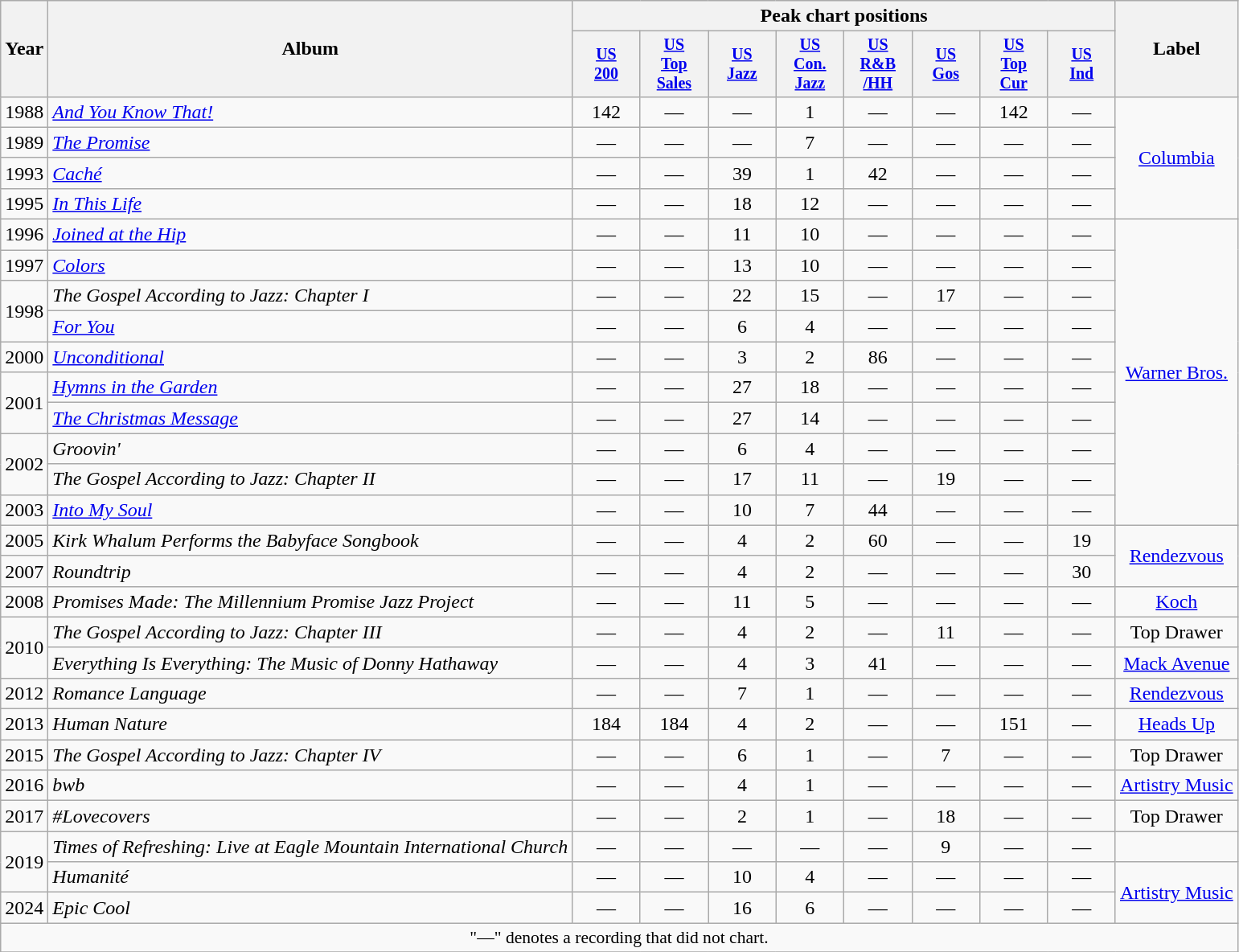<table class="wikitable" style="text-align:center;">
<tr>
<th rowspan="2">Year</th>
<th rowspan="2">Album</th>
<th colspan="8">Peak chart positions</th>
<th rowspan="2">Label</th>
</tr>
<tr style="font-size:smaller;">
<th style="width:50px;"><a href='#'>US<br>200</a><br></th>
<th style="width:50px;"><a href='#'>US<br>Top<br>Sales</a><br></th>
<th style="width:50px;"><a href='#'>US<br>Jazz</a><br></th>
<th style="width:50px;"><a href='#'>US<br>Con.<br>Jazz</a><br></th>
<th style="width:50px;"><a href='#'>US<br>R&B<br>/HH</a><br></th>
<th style="width:50px;"><a href='#'>US<br>Gos</a><br></th>
<th style="width:50px;"><a href='#'>US<br>Top<br>Cur</a><br></th>
<th style="width:50px;"><a href='#'>US<br>Ind</a><br></th>
</tr>
<tr>
<td>1988</td>
<td align="left"><em><a href='#'>And You Know That!</a></em></td>
<td>142</td>
<td>—</td>
<td>—</td>
<td>1</td>
<td>—</td>
<td>—</td>
<td>142</td>
<td>—</td>
<td rowspan="4"><a href='#'>Columbia</a></td>
</tr>
<tr>
<td>1989</td>
<td align="left"><em><a href='#'>The Promise</a></em></td>
<td>—</td>
<td>—</td>
<td>—</td>
<td>7</td>
<td>—</td>
<td>—</td>
<td>—</td>
<td>—</td>
</tr>
<tr>
<td>1993</td>
<td align="left"><em><a href='#'>Caché</a></em></td>
<td>—</td>
<td>—</td>
<td>39</td>
<td>1</td>
<td>42</td>
<td>—</td>
<td>—</td>
<td>—</td>
</tr>
<tr>
<td>1995</td>
<td align="left"><em><a href='#'>In This Life</a></em></td>
<td>—</td>
<td>—</td>
<td>18</td>
<td>12</td>
<td>—</td>
<td>—</td>
<td>—</td>
<td>—</td>
</tr>
<tr>
<td>1996</td>
<td align="left"><em><a href='#'>Joined at the Hip</a></em> <br></td>
<td>—</td>
<td>—</td>
<td>11</td>
<td>10</td>
<td>—</td>
<td>—</td>
<td>—</td>
<td>—</td>
<td rowspan="10"><a href='#'>Warner Bros.</a></td>
</tr>
<tr>
<td>1997</td>
<td align="left"><em><a href='#'>Colors</a></em></td>
<td>—</td>
<td>—</td>
<td>13</td>
<td>10</td>
<td>—</td>
<td>—</td>
<td>—</td>
<td>—</td>
</tr>
<tr>
<td rowspan="2">1998</td>
<td align="left"><em>The Gospel According to Jazz: Chapter I</em></td>
<td>—</td>
<td>—</td>
<td>22</td>
<td>15</td>
<td>—</td>
<td>17</td>
<td>—</td>
<td>—</td>
</tr>
<tr>
<td align="left"><em><a href='#'>For You</a></em></td>
<td>—</td>
<td>—</td>
<td>6</td>
<td>4</td>
<td>—</td>
<td>—</td>
<td>—</td>
<td>—</td>
</tr>
<tr>
<td>2000</td>
<td align="left"><em><a href='#'>Unconditional</a></em></td>
<td>—</td>
<td>—</td>
<td>3</td>
<td>2</td>
<td>86</td>
<td>—</td>
<td>—</td>
<td>—</td>
</tr>
<tr>
<td rowspan="2">2001</td>
<td align="left"><em><a href='#'>Hymns in the Garden</a></em></td>
<td>—</td>
<td>—</td>
<td>27</td>
<td>18</td>
<td>—</td>
<td>—</td>
<td>—</td>
<td>—</td>
</tr>
<tr>
<td align="left"><em><a href='#'>The Christmas Message</a></em></td>
<td>—</td>
<td>—</td>
<td>27</td>
<td>14</td>
<td>—</td>
<td>—</td>
<td>—</td>
<td>—</td>
</tr>
<tr>
<td rowspan="2">2002</td>
<td align="left"><em>Groovin' </em> <br></td>
<td>—</td>
<td>—</td>
<td>6</td>
<td>4</td>
<td>—</td>
<td>—</td>
<td>—</td>
<td>—</td>
</tr>
<tr>
<td align="left"><em>The Gospel According to Jazz: Chapter II</em></td>
<td>—</td>
<td>—</td>
<td>17</td>
<td>11</td>
<td>—</td>
<td>19</td>
<td>—</td>
<td>—</td>
</tr>
<tr>
<td>2003</td>
<td align="left"><em><a href='#'>Into My Soul</a></em></td>
<td>—</td>
<td>—</td>
<td>10</td>
<td>7</td>
<td>44</td>
<td>—</td>
<td>—</td>
<td>—</td>
</tr>
<tr>
<td>2005</td>
<td align="left"><em>Kirk Whalum Performs the Babyface Songbook</em></td>
<td>—</td>
<td>—</td>
<td>4</td>
<td>2</td>
<td>60</td>
<td>—</td>
<td>—</td>
<td>19</td>
<td rowspan="2"><a href='#'>Rendezvous</a></td>
</tr>
<tr>
<td>2007</td>
<td align="left"><em>Roundtrip</em></td>
<td>—</td>
<td>—</td>
<td>4</td>
<td>2</td>
<td>—</td>
<td>—</td>
<td>—</td>
<td>30</td>
</tr>
<tr>
<td>2008</td>
<td align="left"><em>Promises Made: The Millennium Promise Jazz Project</em></td>
<td>—</td>
<td>—</td>
<td>11</td>
<td>5</td>
<td>—</td>
<td>—</td>
<td>—</td>
<td>—</td>
<td><a href='#'>Koch</a></td>
</tr>
<tr>
<td rowspan="2">2010</td>
<td align="left"><em>The Gospel According to Jazz: Chapter III</em></td>
<td>—</td>
<td>—</td>
<td>4</td>
<td>2</td>
<td>—</td>
<td>11</td>
<td>—</td>
<td>—</td>
<td>Top Drawer</td>
</tr>
<tr>
<td align="left"><em>Everything Is Everything: The Music of Donny Hathaway</em></td>
<td>—</td>
<td>—</td>
<td>4</td>
<td>3</td>
<td>41</td>
<td>—</td>
<td>—</td>
<td>—</td>
<td><a href='#'>Mack Avenue</a></td>
</tr>
<tr>
<td>2012</td>
<td align="left"><em>Romance Language</em></td>
<td>—</td>
<td>—</td>
<td>7</td>
<td>1</td>
<td>—</td>
<td>—</td>
<td>—</td>
<td>—</td>
<td><a href='#'>Rendezvous</a></td>
</tr>
<tr>
<td>2013</td>
<td align="left"><em>Human Nature</em> <br></td>
<td>184</td>
<td>184</td>
<td>4</td>
<td>2</td>
<td>—</td>
<td>—</td>
<td>151</td>
<td>—</td>
<td><a href='#'>Heads Up</a></td>
</tr>
<tr>
<td>2015</td>
<td align="left"><em>The Gospel According to Jazz: Chapter IV</em></td>
<td>—</td>
<td>—</td>
<td>6</td>
<td>1</td>
<td>—</td>
<td>7</td>
<td>—</td>
<td>—</td>
<td>Top Drawer</td>
</tr>
<tr>
<td>2016</td>
<td align="left"><em>bwb</em> <br></td>
<td>—</td>
<td>—</td>
<td>4</td>
<td>1</td>
<td>—</td>
<td>—</td>
<td>—</td>
<td>—</td>
<td><a href='#'>Artistry Music</a></td>
</tr>
<tr>
<td>2017</td>
<td align="left"><em>#Lovecovers</em></td>
<td>—</td>
<td>—</td>
<td>2</td>
<td>1</td>
<td>—</td>
<td>18</td>
<td>—</td>
<td>—</td>
<td>Top Drawer</td>
</tr>
<tr>
<td rowspan="2">2019</td>
<td align="left"><em>Times of Refreshing: Live at Eagle Mountain International Church</em> <br></td>
<td>—</td>
<td>—</td>
<td>—</td>
<td>—</td>
<td>—</td>
<td>9</td>
<td>—</td>
<td>—</td>
<td></td>
</tr>
<tr>
<td align="left"><em>Humanité</em></td>
<td>—</td>
<td>—</td>
<td>10</td>
<td>4</td>
<td>—</td>
<td>—</td>
<td>—</td>
<td>—</td>
<td rowspan="2"><a href='#'>Artistry Music</a></td>
</tr>
<tr>
<td>2024</td>
<td align="left"><em>Epic Cool</em></td>
<td>—</td>
<td>—</td>
<td>16</td>
<td>6</td>
<td>—</td>
<td>—</td>
<td>—</td>
<td>—</td>
</tr>
<tr>
<td colspan="11" style="font-size:90%">"—" denotes a recording that did not chart.</td>
</tr>
<tr>
</tr>
</table>
